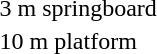<table>
<tr>
<td>3 m springboard</td>
<td></td>
<td></td>
<td></td>
</tr>
<tr>
<td>10 m platform</td>
<td></td>
<td></td>
<td></td>
</tr>
</table>
